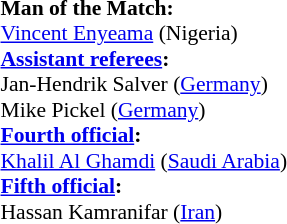<table width=50% style="font-size: 90%">
<tr>
<td><br><strong>Man of the Match:</strong>
<br><a href='#'>Vincent Enyeama</a> (Nigeria)<br><strong><a href='#'>Assistant referees</a>:</strong>
<br>Jan-Hendrik Salver  (<a href='#'>Germany</a>)
<br>Mike Pickel  (<a href='#'>Germany</a>)
<br><strong><a href='#'>Fourth official</a>:</strong>
<br><a href='#'>Khalil Al Ghamdi</a> (<a href='#'>Saudi Arabia</a>)
<br><strong><a href='#'>Fifth official</a>:</strong>
<br>Hassan Kamranifar (<a href='#'>Iran</a>)</td>
</tr>
</table>
